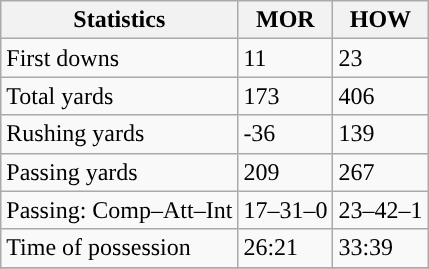<table class="wikitable" style="float: left;">
<tr>
<th>Statistics</th>
<th>MOR</th>
<th>HOW</th>
</tr>
<tr>
<td>First downs</td>
<td>11</td>
<td>23</td>
</tr>
<tr>
<td>Total yards</td>
<td>173</td>
<td>406</td>
</tr>
<tr>
<td>Rushing yards</td>
<td>-36</td>
<td>139</td>
</tr>
<tr>
<td>Passing yards</td>
<td>209</td>
<td>267</td>
</tr>
<tr>
<td>Passing: Comp–Att–Int</td>
<td>17–31–0</td>
<td>23–42–1</td>
</tr>
<tr>
<td>Time of possession</td>
<td>26:21</td>
<td>33:39</td>
</tr>
<tr>
</tr>
</table>
